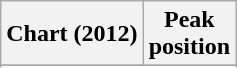<table class="wikitable sortable plainrowheaders" style="text-align:center">
<tr>
<th scope="col">Chart (2012)</th>
<th scope="col">Peak<br> position</th>
</tr>
<tr>
</tr>
<tr>
</tr>
<tr>
</tr>
</table>
